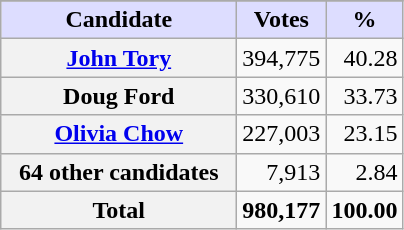<table class="wikitable sortable plainrowheaders">
<tr>
</tr>
<tr>
<th scope="col" style="background:#ddf; width:150px;">Candidate</th>
<th scope="col" style="background:#ddf;">Votes</th>
<th scope="col" style="background:#ddf;">%</th>
</tr>
<tr>
<th scope="row"><a href='#'>John Tory</a></th>
<td align="right">394,775</td>
<td align="right">40.28</td>
</tr>
<tr>
<th scope="row"><strong>Doug Ford</strong></th>
<td align="right">330,610</td>
<td align="right">33.73</td>
</tr>
<tr>
<th scope="row"><a href='#'>Olivia Chow</a></th>
<td align="right">227,003</td>
<td align="right">23.15</td>
</tr>
<tr>
<th scope="row">64 other candidates</th>
<td align="right">7,913</td>
<td align="right">2.84</td>
</tr>
<tr>
<th scope="row"><strong>Total</strong></th>
<td align="right"><strong>980,177</strong></td>
<td align="right"><strong>100.00</strong></td>
</tr>
</table>
